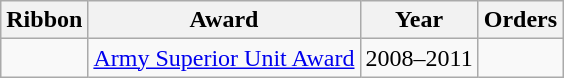<table class="wikitable">
<tr>
<th>Ribbon</th>
<th>Award</th>
<th>Year</th>
<th>Orders</th>
</tr>
<tr>
<td></td>
<td><a href='#'>Army Superior Unit Award</a></td>
<td>2008–2011</td>
<td></td>
</tr>
</table>
